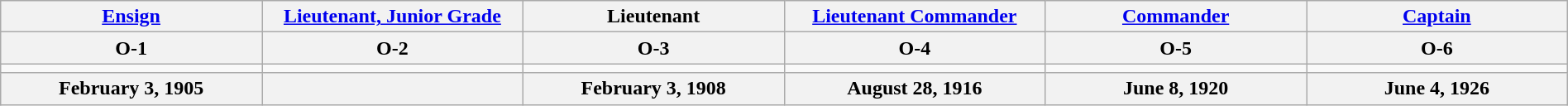<table class="wikitable" style="margin:auto; width:100%;">
<tr>
<th><a href='#'>Ensign</a></th>
<th><a href='#'>Lieutenant, Junior Grade</a></th>
<th>Lieutenant</th>
<th><a href='#'>Lieutenant Commander</a></th>
<th><a href='#'>Commander</a></th>
<th><a href='#'>Captain</a></th>
</tr>
<tr>
<th>O-1</th>
<th>O-2</th>
<th>O-3</th>
<th>O-4</th>
<th>O-5</th>
<th>O-6</th>
</tr>
<tr>
<td style="text-align:center; width:16%;"></td>
<td style="text-align:center; width:16%;"></td>
<td style="text-align:center; width:16%;"></td>
<td style="text-align:center; width:16%;"></td>
<td style="text-align:center; width:16%;"></td>
<td style="text-align:center; width:16%;"></td>
</tr>
<tr>
<th>February 3, 1905</th>
<th></th>
<th>February 3, 1908</th>
<th>August 28, 1916</th>
<th>June 8, 1920</th>
<th>June 4, 1926</th>
</tr>
</table>
